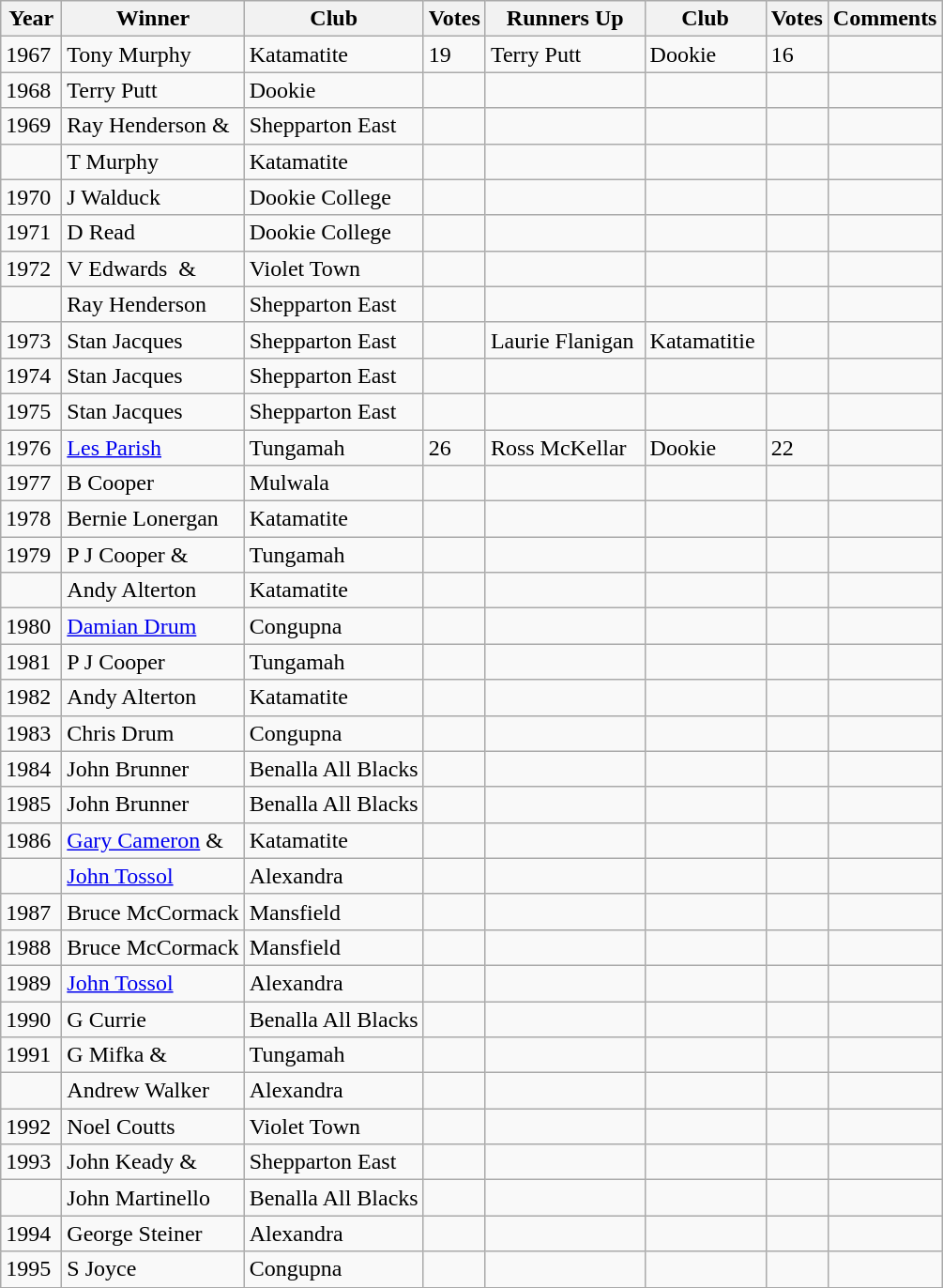<table class="wikitable sortable">
<tr>
<th>Year</th>
<th><span><strong>Winner</strong></span></th>
<th>Club</th>
<th>Votes</th>
<th>Runners Up</th>
<th>Club</th>
<th>Votes</th>
<th>Comments</th>
</tr>
<tr>
<td>1967 </td>
<td>Tony Murphy</td>
<td>Katamatite </td>
<td>19</td>
<td>Terry Putt </td>
<td>Dookie </td>
<td>16</td>
<td></td>
</tr>
<tr>
<td>1968 </td>
<td>Terry Putt</td>
<td>Dookie </td>
<td></td>
<td> </td>
<td> </td>
<td> </td>
<td></td>
</tr>
<tr>
<td>1969</td>
<td>Ray Henderson &</td>
<td>Shepparton East </td>
<td></td>
<td> </td>
<td> </td>
<td> </td>
<td></td>
</tr>
<tr>
<td> </td>
<td>T Murphy</td>
<td>Katamatite </td>
<td></td>
<td> </td>
<td> </td>
<td> </td>
<td></td>
</tr>
<tr>
<td>1970 </td>
<td>J Walduck</td>
<td>Dookie College </td>
<td></td>
<td> </td>
<td> </td>
<td> </td>
<td></td>
</tr>
<tr>
<td>1971 </td>
<td>D Read</td>
<td>Dookie College </td>
<td></td>
<td> </td>
<td> </td>
<td> </td>
<td></td>
</tr>
<tr>
<td>1972 </td>
<td>V Edwards  & </td>
<td>Violet Town</td>
<td></td>
<td> </td>
<td> </td>
<td> </td>
<td></td>
</tr>
<tr>
<td> </td>
<td>Ray Henderson</td>
<td>Shepparton East </td>
<td></td>
<td> </td>
<td> </td>
<td> </td>
<td></td>
</tr>
<tr>
<td>1973 </td>
<td>Stan Jacques</td>
<td>Shepparton East</td>
<td></td>
<td>Laurie Flanigan </td>
<td>Katamatitie </td>
<td> </td>
<td></td>
</tr>
<tr>
<td>1974 </td>
<td>Stan Jacques</td>
<td>Shepparton East</td>
<td></td>
<td> </td>
<td> </td>
<td> </td>
<td></td>
</tr>
<tr>
<td>1975 </td>
<td>Stan Jacques</td>
<td>Shepparton East</td>
<td></td>
<td> </td>
<td> </td>
<td> </td>
<td></td>
</tr>
<tr>
<td>1976</td>
<td><a href='#'>Les Parish</a></td>
<td>Tungamah</td>
<td>26</td>
<td>Ross McKellar</td>
<td>Dookie</td>
<td>22</td>
<td></td>
</tr>
<tr>
<td>1977</td>
<td>B Cooper</td>
<td>Mulwala</td>
<td></td>
<td></td>
<td></td>
<td></td>
<td></td>
</tr>
<tr>
<td>1978</td>
<td>Bernie Lonergan</td>
<td>Katamatite</td>
<td></td>
<td></td>
<td></td>
<td></td>
<td></td>
</tr>
<tr>
<td>1979</td>
<td>P J Cooper &</td>
<td>Tungamah</td>
<td></td>
<td></td>
<td></td>
<td></td>
<td></td>
</tr>
<tr>
<td></td>
<td>Andy Alterton</td>
<td>Katamatite</td>
<td></td>
<td></td>
<td></td>
<td></td>
<td></td>
</tr>
<tr>
<td>1980</td>
<td><a href='#'>Damian Drum</a></td>
<td>Congupna</td>
<td></td>
<td></td>
<td></td>
<td></td>
<td></td>
</tr>
<tr>
<td>1981</td>
<td>P J Cooper</td>
<td>Tungamah</td>
<td></td>
<td></td>
<td></td>
<td></td>
<td></td>
</tr>
<tr>
<td>1982</td>
<td>Andy Alterton</td>
<td>Katamatite</td>
<td></td>
<td></td>
<td></td>
<td></td>
<td></td>
</tr>
<tr>
<td>1983</td>
<td>Chris Drum</td>
<td>Congupna</td>
<td></td>
<td></td>
<td></td>
<td></td>
<td></td>
</tr>
<tr>
<td>1984</td>
<td>John Brunner</td>
<td>Benalla All Blacks</td>
<td></td>
<td></td>
<td></td>
<td></td>
<td></td>
</tr>
<tr>
<td>1985</td>
<td>John Brunner</td>
<td>Benalla All Blacks</td>
<td></td>
<td></td>
<td></td>
<td></td>
<td></td>
</tr>
<tr>
<td>1986</td>
<td><a href='#'>Gary Cameron</a> &</td>
<td>Katamatite</td>
<td></td>
<td></td>
<td></td>
<td></td>
<td></td>
</tr>
<tr>
<td></td>
<td><a href='#'>John Tossol</a></td>
<td>Alexandra</td>
<td></td>
<td></td>
<td></td>
<td></td>
<td></td>
</tr>
<tr>
<td>1987</td>
<td>Bruce McCormack</td>
<td>Mansfield</td>
<td></td>
<td></td>
<td></td>
<td></td>
<td></td>
</tr>
<tr>
<td>1988</td>
<td>Bruce McCormack</td>
<td>Mansfield</td>
<td></td>
<td></td>
<td></td>
<td></td>
<td></td>
</tr>
<tr>
<td>1989</td>
<td><a href='#'>John Tossol</a></td>
<td>Alexandra</td>
<td></td>
<td></td>
<td></td>
<td></td>
<td></td>
</tr>
<tr>
<td>1990</td>
<td>G Currie</td>
<td>Benalla All Blacks</td>
<td></td>
<td></td>
<td></td>
<td></td>
<td></td>
</tr>
<tr>
<td>1991</td>
<td>G Mifka &</td>
<td>Tungamah</td>
<td></td>
<td></td>
<td></td>
<td></td>
<td></td>
</tr>
<tr>
<td></td>
<td>Andrew Walker</td>
<td>Alexandra</td>
<td></td>
<td></td>
<td></td>
<td></td>
<td></td>
</tr>
<tr>
<td>1992</td>
<td>Noel Coutts</td>
<td>Violet Town</td>
<td></td>
<td></td>
<td></td>
<td></td>
<td></td>
</tr>
<tr>
<td>1993</td>
<td>John Keady &</td>
<td>Shepparton East</td>
<td></td>
<td></td>
<td></td>
<td></td>
<td></td>
</tr>
<tr>
<td></td>
<td>John Martinello</td>
<td>Benalla All Blacks</td>
<td></td>
<td></td>
<td></td>
<td></td>
<td></td>
</tr>
<tr>
<td>1994</td>
<td>George Steiner</td>
<td>Alexandra</td>
<td></td>
<td></td>
<td></td>
<td></td>
<td></td>
</tr>
<tr>
<td>1995</td>
<td>S Joyce</td>
<td>Congupna</td>
<td></td>
<td></td>
<td></td>
<td></td>
<td></td>
</tr>
<tr>
</tr>
</table>
